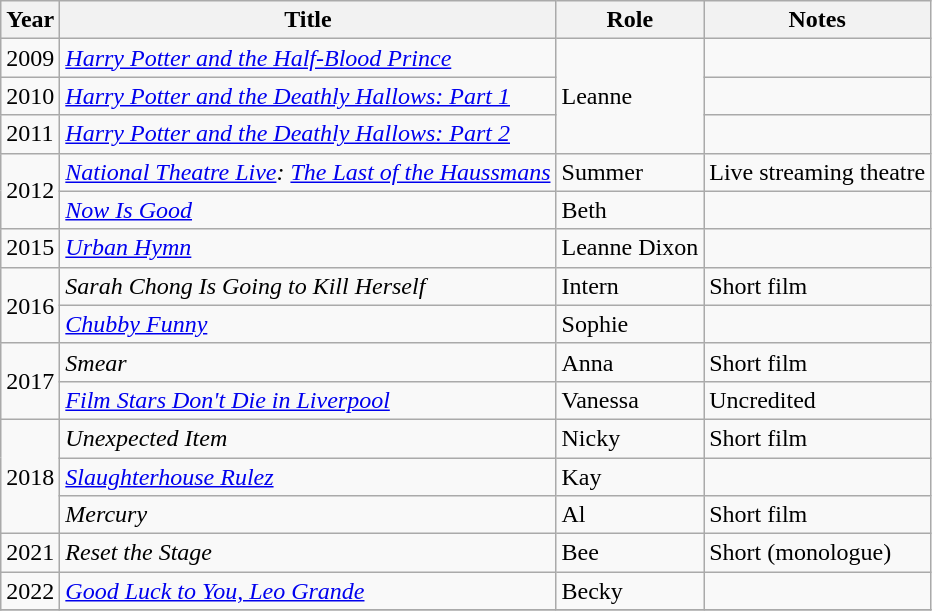<table class="wikitable unsortable">
<tr>
<th scope="col">Year</th>
<th scope="col">Title</th>
<th scope="col">Role</th>
<th scope="col">Notes</th>
</tr>
<tr>
<td>2009</td>
<td><em><a href='#'>Harry Potter and the Half-Blood Prince</a></em></td>
<td rowspan="3">Leanne</td>
<td></td>
</tr>
<tr>
<td>2010</td>
<td><em><a href='#'>Harry Potter and the Deathly Hallows: Part 1 </a>  </em></td>
<td></td>
</tr>
<tr>
<td>2011</td>
<td><em><a href='#'>Harry Potter and the Deathly Hallows: Part 2 </a> </em></td>
<td></td>
</tr>
<tr>
<td rowspan="2">2012</td>
<td><em><a href='#'>National Theatre Live</a>: <a href='#'>The Last of the Haussmans</a></em></td>
<td>Summer</td>
<td>Live streaming theatre</td>
</tr>
<tr>
<td><em><a href='#'>Now Is Good</a></em></td>
<td>Beth</td>
<td></td>
</tr>
<tr>
<td>2015</td>
<td><em><a href='#'>Urban Hymn</a></em></td>
<td>Leanne Dixon</td>
<td></td>
</tr>
<tr>
<td rowspan="2">2016</td>
<td><em>Sarah Chong Is Going to Kill Herself</em></td>
<td>Intern</td>
<td>Short film</td>
</tr>
<tr>
<td><em><a href='#'>Chubby Funny</a></em></td>
<td>Sophie</td>
<td></td>
</tr>
<tr>
<td rowspan="2">2017</td>
<td><em>Smear</em></td>
<td>Anna</td>
<td>Short film</td>
</tr>
<tr>
<td><em><a href='#'>Film Stars Don't Die in Liverpool</a></em></td>
<td>Vanessa</td>
<td>Uncredited</td>
</tr>
<tr>
<td rowspan="3">2018</td>
<td><em>Unexpected Item</em></td>
<td>Nicky</td>
<td>Short film</td>
</tr>
<tr>
<td><em><a href='#'>Slaughterhouse Rulez</a></em></td>
<td>Kay</td>
<td></td>
</tr>
<tr>
<td><em>Mercury</em></td>
<td>Al</td>
<td>Short film</td>
</tr>
<tr>
<td>2021</td>
<td><em>Reset the Stage</em></td>
<td>Bee</td>
<td>Short (monologue)</td>
</tr>
<tr>
<td>2022</td>
<td><em><a href='#'>Good Luck to You, Leo Grande</a></em></td>
<td>Becky</td>
<td></td>
</tr>
<tr>
</tr>
</table>
